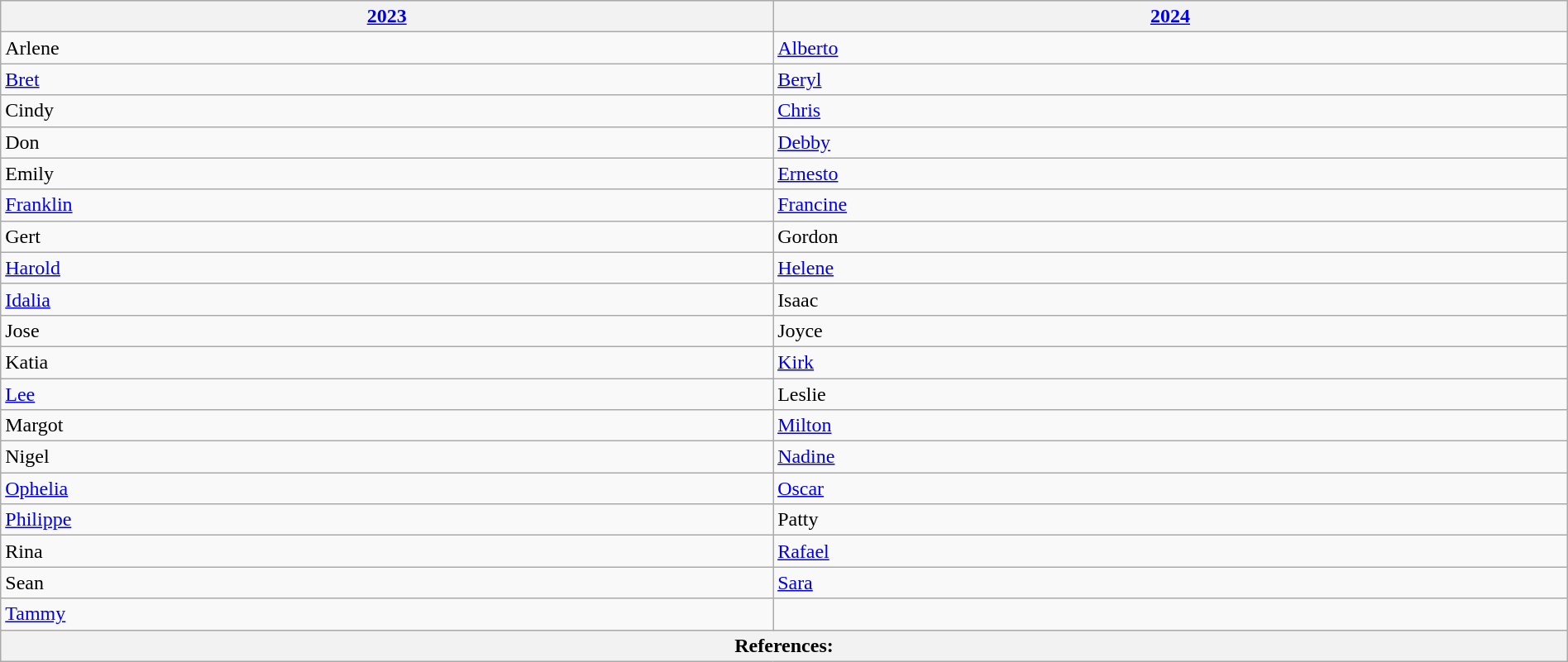<table class="wikitable" width="100%">
<tr>
<th><a href='#'>2023</a></th>
<th><a href='#'>2024</a></th>
</tr>
<tr>
<td>Arlene</td>
<td><a href='#'>Alberto</a></td>
</tr>
<tr>
<td><a href='#'>Bret</a></td>
<td><a href='#'>Beryl</a></td>
</tr>
<tr>
<td>Cindy</td>
<td><a href='#'>Chris</a></td>
</tr>
<tr>
<td>Don</td>
<td><a href='#'>Debby</a></td>
</tr>
<tr>
<td>Emily</td>
<td><a href='#'>Ernesto</a></td>
</tr>
<tr>
<td><a href='#'>Franklin</a></td>
<td><a href='#'>Francine</a></td>
</tr>
<tr>
<td>Gert</td>
<td>Gordon</td>
</tr>
<tr>
<td><a href='#'>Harold</a></td>
<td><a href='#'>Helene</a></td>
</tr>
<tr>
<td><a href='#'>Idalia</a></td>
<td>Isaac</td>
</tr>
<tr>
<td>Jose</td>
<td>Joyce</td>
</tr>
<tr>
<td>Katia</td>
<td><a href='#'>Kirk</a></td>
</tr>
<tr>
<td><a href='#'>Lee</a></td>
<td>Leslie</td>
</tr>
<tr>
<td>Margot</td>
<td><a href='#'>Milton</a></td>
</tr>
<tr>
<td>Nigel</td>
<td><a href='#'>Nadine</a></td>
</tr>
<tr>
<td><a href='#'>Ophelia</a></td>
<td><a href='#'>Oscar</a></td>
</tr>
<tr>
<td><a href='#'>Philippe</a></td>
<td>Patty</td>
</tr>
<tr>
<td>Rina</td>
<td><a href='#'>Rafael</a></td>
</tr>
<tr>
<td>Sean</td>
<td><a href='#'>Sara</a></td>
</tr>
<tr>
<td><a href='#'>Tammy</a></td>
<td></td>
</tr>
<tr>
<th colspan=2>References:</th>
</tr>
</table>
